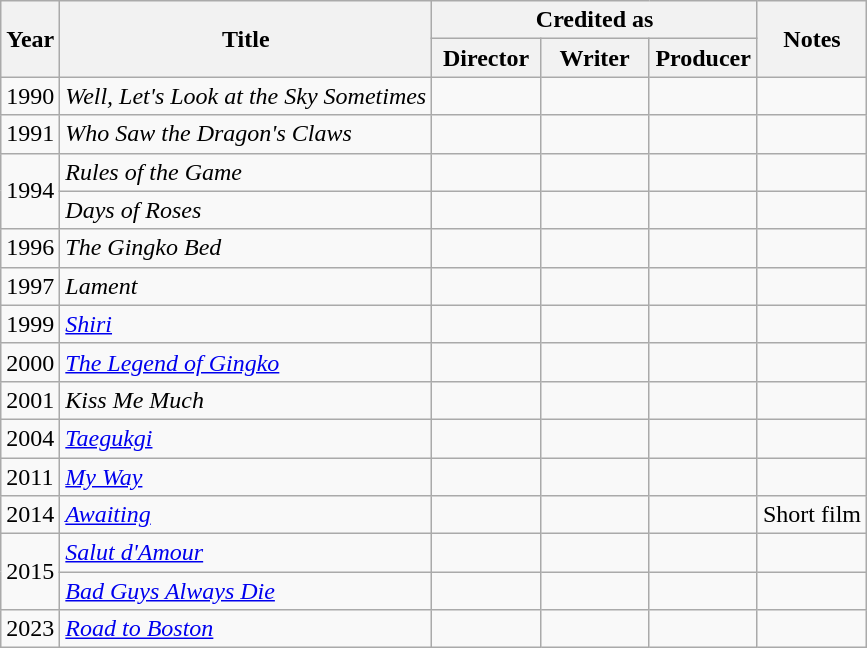<table class="wikitable sortable">
<tr>
<th rowspan="2">Year</th>
<th rowspan="2">Title</th>
<th colspan="3">Credited as</th>
<th rowspan="2" scope="col" class="unsortable">Notes</th>
</tr>
<tr>
<th width="65">Director</th>
<th width="65">Writer</th>
<th width="65">Producer</th>
</tr>
<tr>
<td>1990</td>
<td><em>Well, Let's Look at the Sky Sometimes</em></td>
<td></td>
<td></td>
<td></td>
<td></td>
</tr>
<tr>
<td>1991</td>
<td><em>Who Saw the Dragon's Claws</em></td>
<td></td>
<td></td>
<td></td>
<td></td>
</tr>
<tr>
<td rowspan="2">1994</td>
<td><em>Rules of the Game</em></td>
<td></td>
<td></td>
<td></td>
<td></td>
</tr>
<tr>
<td><em>Days of Roses</em></td>
<td></td>
<td></td>
<td></td>
<td></td>
</tr>
<tr>
<td>1996</td>
<td><em>The Gingko Bed</em></td>
<td></td>
<td></td>
<td></td>
<td></td>
</tr>
<tr>
<td>1997</td>
<td><em>Lament</em></td>
<td></td>
<td></td>
<td></td>
<td></td>
</tr>
<tr>
<td>1999</td>
<td><em><a href='#'>Shiri</a></em></td>
<td></td>
<td></td>
<td></td>
<td></td>
</tr>
<tr>
<td>2000</td>
<td><em><a href='#'>The Legend of Gingko</a></em></td>
<td></td>
<td></td>
<td></td>
<td></td>
</tr>
<tr>
<td>2001</td>
<td><em>Kiss Me Much</em></td>
<td></td>
<td></td>
<td></td>
<td></td>
</tr>
<tr>
<td>2004</td>
<td><em><a href='#'>Taegukgi</a></em></td>
<td></td>
<td></td>
<td></td>
<td></td>
</tr>
<tr>
<td>2011</td>
<td><em><a href='#'>My Way</a></em></td>
<td></td>
<td></td>
<td></td>
<td></td>
</tr>
<tr>
<td>2014</td>
<td><em><a href='#'>Awaiting</a></em></td>
<td></td>
<td></td>
<td></td>
<td>Short film</td>
</tr>
<tr>
<td rowspan="2">2015</td>
<td><em><a href='#'>Salut d'Amour</a></em></td>
<td></td>
<td></td>
<td></td>
<td></td>
</tr>
<tr>
<td><em><a href='#'>Bad Guys Always Die</a></em></td>
<td></td>
<td></td>
<td></td>
<td></td>
</tr>
<tr>
<td>2023</td>
<td><em><a href='#'>Road to Boston</a></em></td>
<td></td>
<td></td>
<td></td>
<td></td>
</tr>
</table>
